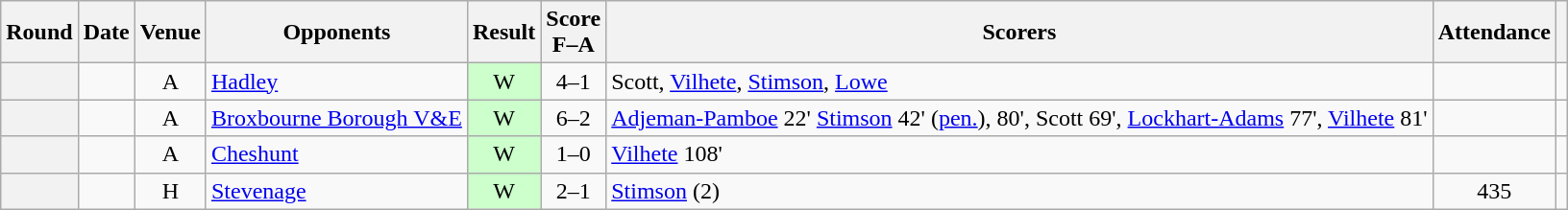<table class="wikitable plainrowheaders sortable" style="text-align:center">
<tr>
<th scope=col>Round</th>
<th scope=col>Date</th>
<th scope=col>Venue</th>
<th scope=col>Opponents</th>
<th scope=col>Result</th>
<th scope=col>Score<br>F–A</th>
<th scope=col class=unsortable>Scorers</th>
<th scope=col>Attendance</th>
<th scope=col class=unsortable></th>
</tr>
<tr>
<th scope=row></th>
<td></td>
<td>A</td>
<td align=left><a href='#'>Hadley</a></td>
<td style=background-color:#CCFFCC>W</td>
<td>4–1 </td>
<td align=left>Scott, <a href='#'>Vilhete</a>, <a href='#'>Stimson</a>, <a href='#'>Lowe</a></td>
<td></td>
<td></td>
</tr>
<tr>
<th scope=row></th>
<td></td>
<td>A</td>
<td align=left><a href='#'>Broxbourne Borough V&E</a></td>
<td style=background-color:#CCFFCC>W</td>
<td>6–2</td>
<td align=left><a href='#'>Adjeman-Pamboe</a> 22' <a href='#'>Stimson</a> 42' (<a href='#'>pen.</a>), 80', Scott 69', <a href='#'>Lockhart-Adams</a> 77', <a href='#'>Vilhete</a> 81'</td>
<td></td>
<td></td>
</tr>
<tr>
<th scope=row></th>
<td></td>
<td>A</td>
<td align=left><a href='#'>Cheshunt</a></td>
<td style=background-color:#CCFFCC>W</td>
<td>1–0 </td>
<td align=left><a href='#'>Vilhete</a> 108'</td>
<td></td>
<td></td>
</tr>
<tr>
<th scope=row></th>
<td></td>
<td>H</td>
<td align=left><a href='#'>Stevenage</a></td>
<td style=background-color:#CCFFCC>W</td>
<td>2–1</td>
<td align=left><a href='#'>Stimson</a> (2)</td>
<td>435</td>
<td></td>
</tr>
</table>
